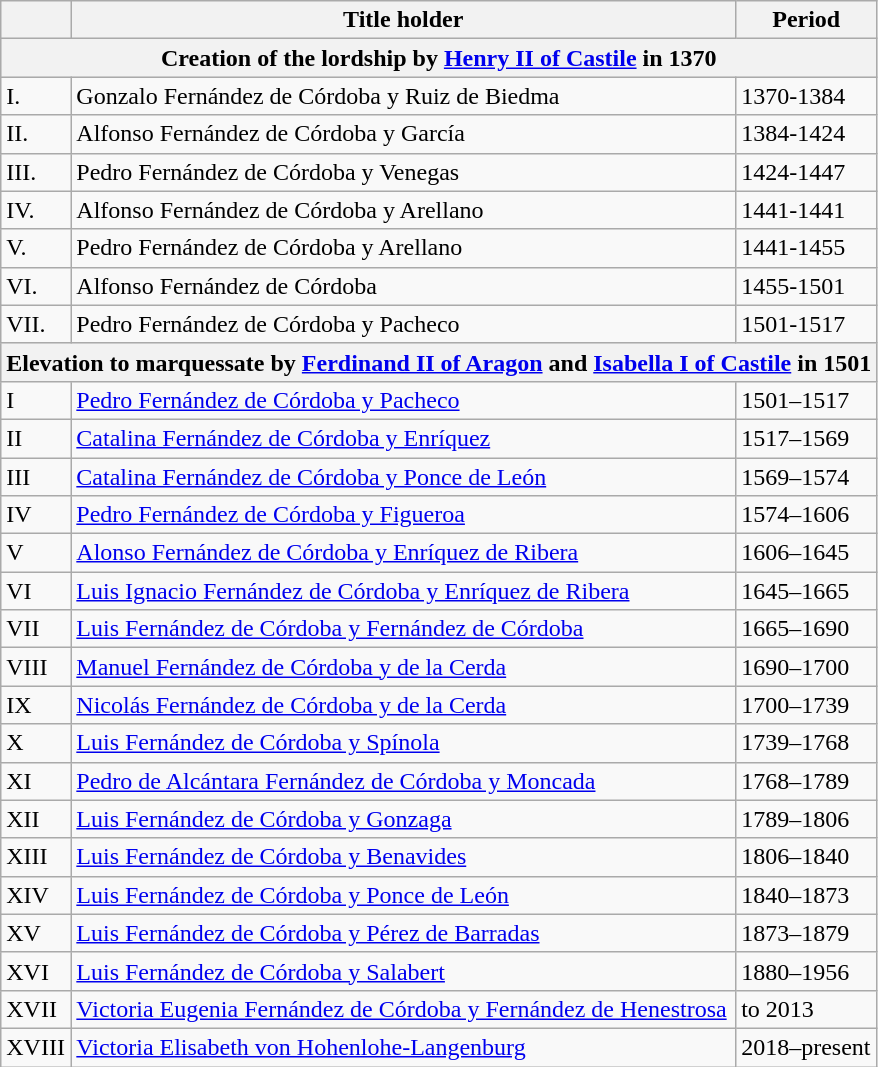<table class="wikitable">
<tr>
<th></th>
<th>Title holder</th>
<th>Period</th>
</tr>
<tr bgcolor="#dddddd" |>
<th colspan="3">Creation of the lordship by <a href='#'>Henry II of Castile</a> in 1370</th>
</tr>
<tr>
<td>I.</td>
<td>Gonzalo Fernández de Córdoba y Ruiz de Biedma</td>
<td>1370-1384</td>
</tr>
<tr>
<td>II.</td>
<td>Alfonso Fernández de Córdoba y García</td>
<td>1384-1424</td>
</tr>
<tr>
<td>III.</td>
<td>Pedro Fernández de Córdoba y Venegas</td>
<td>1424-1447</td>
</tr>
<tr>
<td>IV.</td>
<td>Alfonso Fernández de Córdoba y Arellano</td>
<td>1441-1441</td>
</tr>
<tr>
<td>V.</td>
<td>Pedro Fernández de Córdoba y Arellano</td>
<td>1441-1455</td>
</tr>
<tr>
<td>VI.</td>
<td>Alfonso Fernández de Córdoba</td>
<td>1455-1501</td>
</tr>
<tr>
<td>VII.</td>
<td>Pedro Fernández de Córdoba y Pacheco</td>
<td>1501-1517</td>
</tr>
<tr bgcolor="#dddddd" |>
<th colspan="3">Elevation to marquessate by <a href='#'>Ferdinand II of Aragon</a> and <a href='#'>Isabella I of Castile</a> in 1501</th>
</tr>
<tr>
<td>I</td>
<td><a href='#'>Pedro Fernández de Córdoba y Pacheco</a></td>
<td>1501–1517</td>
</tr>
<tr>
<td>II</td>
<td><a href='#'>Catalina Fernández de Córdoba y Enríquez</a></td>
<td>1517–1569</td>
</tr>
<tr>
<td>III</td>
<td><a href='#'>Catalina Fernández de Córdoba y Ponce de León</a></td>
<td>1569–1574</td>
</tr>
<tr>
<td>IV</td>
<td><a href='#'>Pedro Fernández de Córdoba y Figueroa</a></td>
<td>1574–1606</td>
</tr>
<tr>
<td>V</td>
<td><a href='#'>Alonso Fernández de Córdoba y Enríquez de Ribera</a></td>
<td>1606–1645</td>
</tr>
<tr>
<td>VI</td>
<td><a href='#'>Luis Ignacio Fernández de Córdoba y Enríquez de Ribera</a></td>
<td>1645–1665</td>
</tr>
<tr>
<td>VII</td>
<td><a href='#'>Luis Fernández de Córdoba y Fernández de Córdoba</a></td>
<td>1665–1690</td>
</tr>
<tr>
<td>VIII</td>
<td><a href='#'>Manuel Fernández de Córdoba y de la Cerda</a></td>
<td>1690–1700</td>
</tr>
<tr>
<td>IX</td>
<td><a href='#'>Nicolás Fernández de Córdoba y de la Cerda</a></td>
<td>1700–1739</td>
</tr>
<tr>
<td>X</td>
<td><a href='#'>Luis Fernández de Córdoba y Spínola</a></td>
<td>1739–1768</td>
</tr>
<tr>
<td>XI</td>
<td><a href='#'>Pedro de Alcántara Fernández de Córdoba y Moncada</a></td>
<td>1768–1789</td>
</tr>
<tr>
<td>XII</td>
<td><a href='#'>Luis Fernández de Córdoba y Gonzaga</a></td>
<td>1789–1806</td>
</tr>
<tr>
<td>XIII</td>
<td><a href='#'>Luis Fernández de Córdoba y Benavides</a></td>
<td>1806–1840</td>
</tr>
<tr>
<td>XIV</td>
<td><a href='#'>Luis Fernández de Córdoba y Ponce de León</a></td>
<td>1840–1873</td>
</tr>
<tr>
<td>XV</td>
<td><a href='#'>Luis Fernández de Córdoba y Pérez de Barradas</a></td>
<td>1873–1879</td>
</tr>
<tr>
<td>XVI</td>
<td><a href='#'>Luis Fernández de Córdoba y Salabert</a></td>
<td>1880–1956</td>
</tr>
<tr>
<td>XVII</td>
<td><a href='#'>Victoria Eugenia Fernández de Córdoba y Fernández de Henestrosa</a></td>
<td>to 2013</td>
</tr>
<tr>
<td>XVIII</td>
<td><a href='#'>Victoria Elisabeth von Hohenlohe-Langenburg</a></td>
<td>2018–present</td>
</tr>
</table>
